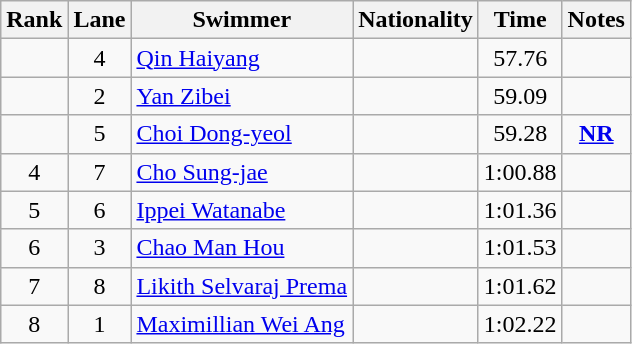<table class="wikitable sortable" style="text-align:center">
<tr>
<th>Rank</th>
<th>Lane</th>
<th>Swimmer</th>
<th>Nationality</th>
<th>Time</th>
<th>Notes</th>
</tr>
<tr>
<td></td>
<td>4</td>
<td align=left><a href='#'>Qin Haiyang</a></td>
<td align=left></td>
<td>57.76</td>
<td></td>
</tr>
<tr>
<td></td>
<td>2</td>
<td align=left><a href='#'>Yan Zibei</a></td>
<td align=left></td>
<td>59.09</td>
<td></td>
</tr>
<tr>
<td></td>
<td>5</td>
<td align=left><a href='#'>Choi Dong-yeol</a></td>
<td align=left></td>
<td>59.28</td>
<td><strong><a href='#'>NR</a></strong></td>
</tr>
<tr>
<td>4</td>
<td>7</td>
<td align=left><a href='#'>Cho Sung-jae</a></td>
<td align=left></td>
<td>1:00.88</td>
<td></td>
</tr>
<tr>
<td>5</td>
<td>6</td>
<td align=left><a href='#'>Ippei Watanabe</a></td>
<td align=left></td>
<td>1:01.36</td>
<td></td>
</tr>
<tr>
<td>6</td>
<td>3</td>
<td align=left><a href='#'>Chao Man Hou</a></td>
<td align=left></td>
<td>1:01.53</td>
<td></td>
</tr>
<tr>
<td>7</td>
<td>8</td>
<td align=left><a href='#'>Likith Selvaraj Prema</a></td>
<td align=left></td>
<td>1:01.62</td>
<td></td>
</tr>
<tr>
<td>8</td>
<td>1</td>
<td align=left><a href='#'>Maximillian Wei Ang</a></td>
<td align=left></td>
<td>1:02.22</td>
<td></td>
</tr>
</table>
